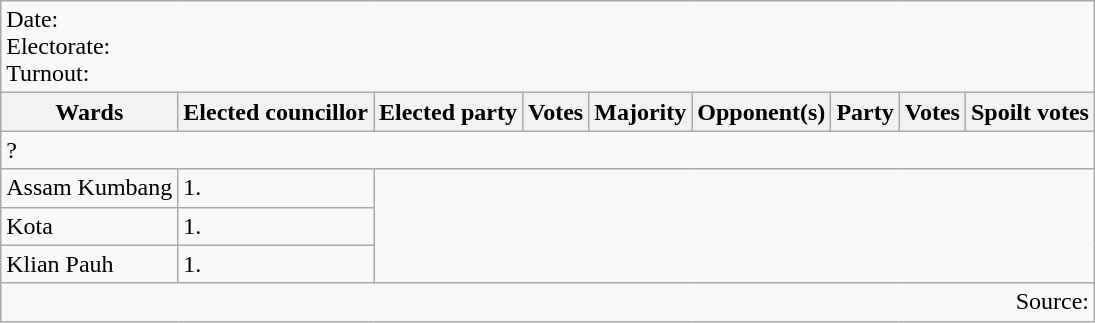<table class=wikitable>
<tr>
<td colspan=9>Date: <br>Electorate: <br>Turnout:</td>
</tr>
<tr>
<th>Wards</th>
<th>Elected councillor</th>
<th>Elected party</th>
<th>Votes</th>
<th>Majority</th>
<th>Opponent(s)</th>
<th>Party</th>
<th>Votes</th>
<th>Spoilt votes</th>
</tr>
<tr>
<td colspan=9>? </td>
</tr>
<tr>
<td>Assam Kumbang</td>
<td>1.</td>
</tr>
<tr>
<td>Kota</td>
<td>1.</td>
</tr>
<tr>
<td>Klian Pauh</td>
<td>1.</td>
</tr>
<tr>
<td colspan=9 align=right>Source:</td>
</tr>
</table>
